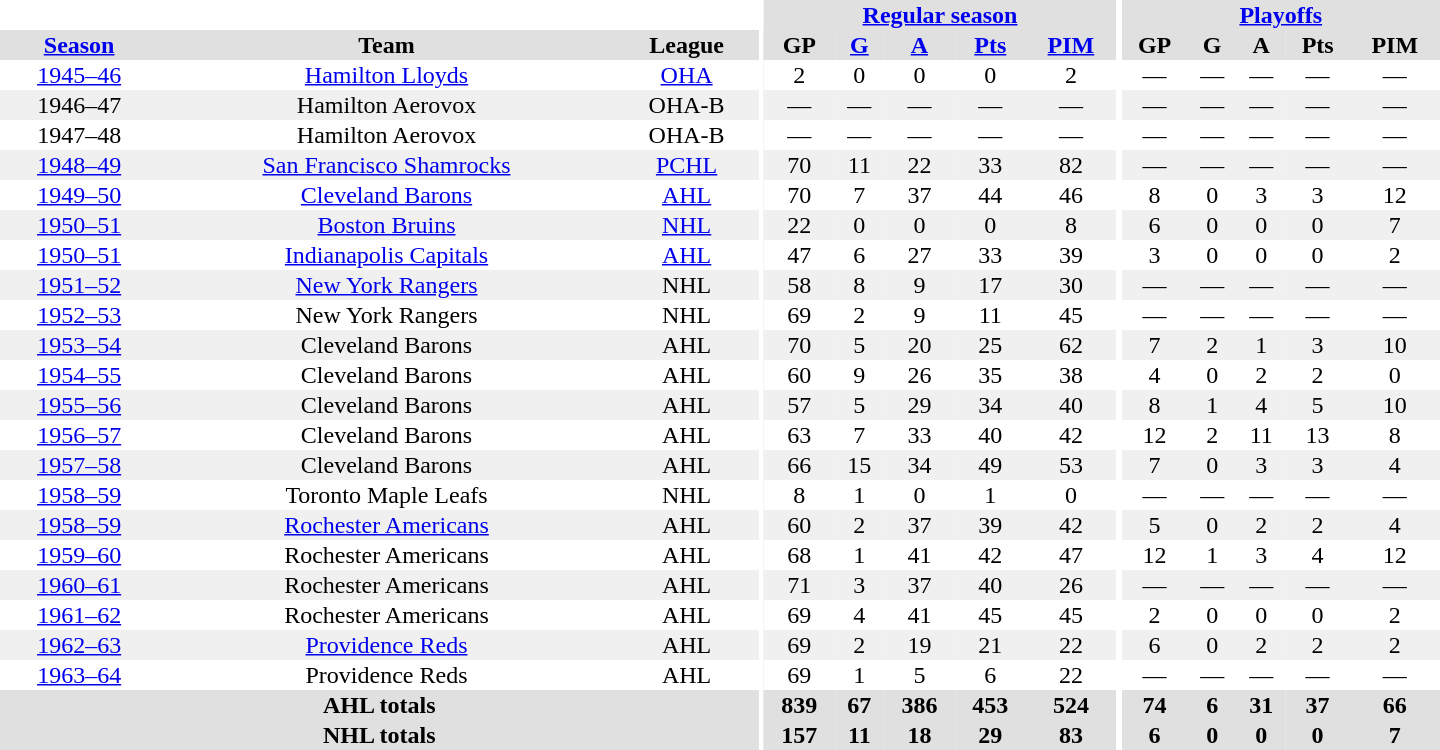<table border="0" cellpadding="1" cellspacing="0" style="text-align:center; width:60em">
<tr bgcolor="#e0e0e0">
<th colspan="3" bgcolor="#ffffff"></th>
<th rowspan="100" bgcolor="#ffffff"></th>
<th colspan="5"><a href='#'>Regular season</a></th>
<th rowspan="100" bgcolor="#ffffff"></th>
<th colspan="5"><a href='#'>Playoffs</a></th>
</tr>
<tr bgcolor="#e0e0e0">
<th><a href='#'>Season</a></th>
<th>Team</th>
<th>League</th>
<th>GP</th>
<th><a href='#'>G</a></th>
<th><a href='#'>A</a></th>
<th><a href='#'>Pts</a></th>
<th><a href='#'>PIM</a></th>
<th>GP</th>
<th>G</th>
<th>A</th>
<th>Pts</th>
<th>PIM</th>
</tr>
<tr>
<td><a href='#'>1945–46</a></td>
<td><a href='#'>Hamilton Lloyds</a></td>
<td><a href='#'>OHA</a></td>
<td>2</td>
<td>0</td>
<td>0</td>
<td>0</td>
<td>2</td>
<td>—</td>
<td>—</td>
<td>—</td>
<td>—</td>
<td>—</td>
</tr>
<tr bgcolor="#f0f0f0">
<td>1946–47</td>
<td>Hamilton Aerovox</td>
<td>OHA-B</td>
<td>—</td>
<td>—</td>
<td>—</td>
<td>—</td>
<td>—</td>
<td>—</td>
<td>—</td>
<td>—</td>
<td>—</td>
<td>—</td>
</tr>
<tr>
<td>1947–48</td>
<td>Hamilton Aerovox</td>
<td>OHA-B</td>
<td>—</td>
<td>—</td>
<td>—</td>
<td>—</td>
<td>—</td>
<td>—</td>
<td>—</td>
<td>—</td>
<td>—</td>
<td>—</td>
</tr>
<tr bgcolor="#f0f0f0">
<td><a href='#'>1948–49</a></td>
<td><a href='#'>San Francisco Shamrocks</a></td>
<td><a href='#'>PCHL</a></td>
<td>70</td>
<td>11</td>
<td>22</td>
<td>33</td>
<td>82</td>
<td>—</td>
<td>—</td>
<td>—</td>
<td>—</td>
<td>—</td>
</tr>
<tr>
<td><a href='#'>1949–50</a></td>
<td><a href='#'>Cleveland Barons</a></td>
<td><a href='#'>AHL</a></td>
<td>70</td>
<td>7</td>
<td>37</td>
<td>44</td>
<td>46</td>
<td>8</td>
<td>0</td>
<td>3</td>
<td>3</td>
<td>12</td>
</tr>
<tr bgcolor="#f0f0f0">
<td><a href='#'>1950–51</a></td>
<td><a href='#'>Boston Bruins</a></td>
<td><a href='#'>NHL</a></td>
<td>22</td>
<td>0</td>
<td>0</td>
<td>0</td>
<td>8</td>
<td>6</td>
<td>0</td>
<td>0</td>
<td>0</td>
<td>7</td>
</tr>
<tr>
<td><a href='#'>1950–51</a></td>
<td><a href='#'>Indianapolis Capitals</a></td>
<td><a href='#'>AHL</a></td>
<td>47</td>
<td>6</td>
<td>27</td>
<td>33</td>
<td>39</td>
<td>3</td>
<td>0</td>
<td>0</td>
<td>0</td>
<td>2</td>
</tr>
<tr bgcolor="#f0f0f0">
<td><a href='#'>1951–52</a></td>
<td><a href='#'>New York Rangers</a></td>
<td>NHL</td>
<td>58</td>
<td>8</td>
<td>9</td>
<td>17</td>
<td>30</td>
<td>—</td>
<td>—</td>
<td>—</td>
<td>—</td>
<td>—</td>
</tr>
<tr>
<td><a href='#'>1952–53</a></td>
<td>New York Rangers</td>
<td>NHL</td>
<td>69</td>
<td>2</td>
<td>9</td>
<td>11</td>
<td>45</td>
<td>—</td>
<td>—</td>
<td>—</td>
<td>—</td>
<td>—</td>
</tr>
<tr bgcolor="#f0f0f0">
<td><a href='#'>1953–54</a></td>
<td>Cleveland Barons</td>
<td>AHL</td>
<td>70</td>
<td>5</td>
<td>20</td>
<td>25</td>
<td>62</td>
<td>7</td>
<td>2</td>
<td>1</td>
<td>3</td>
<td>10</td>
</tr>
<tr>
<td><a href='#'>1954–55</a></td>
<td>Cleveland Barons</td>
<td>AHL</td>
<td>60</td>
<td>9</td>
<td>26</td>
<td>35</td>
<td>38</td>
<td>4</td>
<td>0</td>
<td>2</td>
<td>2</td>
<td>0</td>
</tr>
<tr bgcolor="#f0f0f0">
<td><a href='#'>1955–56</a></td>
<td>Cleveland Barons</td>
<td>AHL</td>
<td>57</td>
<td>5</td>
<td>29</td>
<td>34</td>
<td>40</td>
<td>8</td>
<td>1</td>
<td>4</td>
<td>5</td>
<td>10</td>
</tr>
<tr>
<td><a href='#'>1956–57</a></td>
<td>Cleveland Barons</td>
<td>AHL</td>
<td>63</td>
<td>7</td>
<td>33</td>
<td>40</td>
<td>42</td>
<td>12</td>
<td>2</td>
<td>11</td>
<td>13</td>
<td>8</td>
</tr>
<tr bgcolor="#f0f0f0">
<td><a href='#'>1957–58</a></td>
<td>Cleveland Barons</td>
<td>AHL</td>
<td>66</td>
<td>15</td>
<td>34</td>
<td>49</td>
<td>53</td>
<td>7</td>
<td>0</td>
<td>3</td>
<td>3</td>
<td>4</td>
</tr>
<tr>
<td><a href='#'>1958–59</a></td>
<td>Toronto Maple Leafs</td>
<td>NHL</td>
<td>8</td>
<td>1</td>
<td>0</td>
<td>1</td>
<td>0</td>
<td>—</td>
<td>—</td>
<td>—</td>
<td>—</td>
<td>—</td>
</tr>
<tr bgcolor="#f0f0f0">
<td><a href='#'>1958–59</a></td>
<td><a href='#'>Rochester Americans</a></td>
<td>AHL</td>
<td>60</td>
<td>2</td>
<td>37</td>
<td>39</td>
<td>42</td>
<td>5</td>
<td>0</td>
<td>2</td>
<td>2</td>
<td>4</td>
</tr>
<tr>
<td><a href='#'>1959–60</a></td>
<td>Rochester Americans</td>
<td>AHL</td>
<td>68</td>
<td>1</td>
<td>41</td>
<td>42</td>
<td>47</td>
<td>12</td>
<td>1</td>
<td>3</td>
<td>4</td>
<td>12</td>
</tr>
<tr bgcolor="#f0f0f0">
<td><a href='#'>1960–61</a></td>
<td>Rochester Americans</td>
<td>AHL</td>
<td>71</td>
<td>3</td>
<td>37</td>
<td>40</td>
<td>26</td>
<td>—</td>
<td>—</td>
<td>—</td>
<td>—</td>
<td>—</td>
</tr>
<tr>
<td><a href='#'>1961–62</a></td>
<td>Rochester Americans</td>
<td>AHL</td>
<td>69</td>
<td>4</td>
<td>41</td>
<td>45</td>
<td>45</td>
<td>2</td>
<td>0</td>
<td>0</td>
<td>0</td>
<td>2</td>
</tr>
<tr bgcolor="#f0f0f0">
<td><a href='#'>1962–63</a></td>
<td><a href='#'>Providence Reds</a></td>
<td>AHL</td>
<td>69</td>
<td>2</td>
<td>19</td>
<td>21</td>
<td>22</td>
<td>6</td>
<td>0</td>
<td>2</td>
<td>2</td>
<td>2</td>
</tr>
<tr>
<td><a href='#'>1963–64</a></td>
<td>Providence Reds</td>
<td>AHL</td>
<td>69</td>
<td>1</td>
<td>5</td>
<td>6</td>
<td>22</td>
<td>—</td>
<td>—</td>
<td>—</td>
<td>—</td>
<td>—</td>
</tr>
<tr bgcolor="#e0e0e0">
<th colspan="3">AHL totals</th>
<th>839</th>
<th>67</th>
<th>386</th>
<th>453</th>
<th>524</th>
<th>74</th>
<th>6</th>
<th>31</th>
<th>37</th>
<th>66</th>
</tr>
<tr bgcolor="#e0e0e0">
<th colspan="3">NHL totals</th>
<th>157</th>
<th>11</th>
<th>18</th>
<th>29</th>
<th>83</th>
<th>6</th>
<th>0</th>
<th>0</th>
<th>0</th>
<th>7</th>
</tr>
</table>
